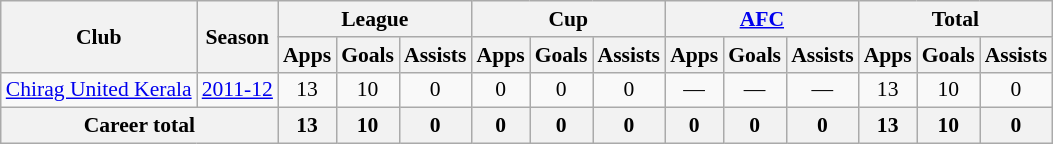<table class="wikitable" style="font-size:90%; text-align:center;">
<tr>
<th rowspan="2">Club</th>
<th rowspan="2">Season</th>
<th colspan="3">League</th>
<th colspan="3">Cup</th>
<th colspan="3"><a href='#'>AFC</a></th>
<th colspan="3">Total</th>
</tr>
<tr>
<th>Apps</th>
<th>Goals</th>
<th>Assists</th>
<th>Apps</th>
<th>Goals</th>
<th>Assists</th>
<th>Apps</th>
<th>Goals</th>
<th>Assists</th>
<th>Apps</th>
<th>Goals</th>
<th>Assists</th>
</tr>
<tr>
<td rowspan="1"><a href='#'>Chirag United Kerala</a></td>
<td><a href='#'>2011-12</a></td>
<td>13</td>
<td>10</td>
<td>0</td>
<td>0</td>
<td>0</td>
<td>0</td>
<td>—</td>
<td>—</td>
<td>—</td>
<td>13</td>
<td>10</td>
<td>0</td>
</tr>
<tr>
<th colspan="2">Career total</th>
<th>13</th>
<th>10</th>
<th>0</th>
<th>0</th>
<th>0</th>
<th>0</th>
<th>0</th>
<th>0</th>
<th>0</th>
<th>13</th>
<th>10</th>
<th>0</th>
</tr>
</table>
